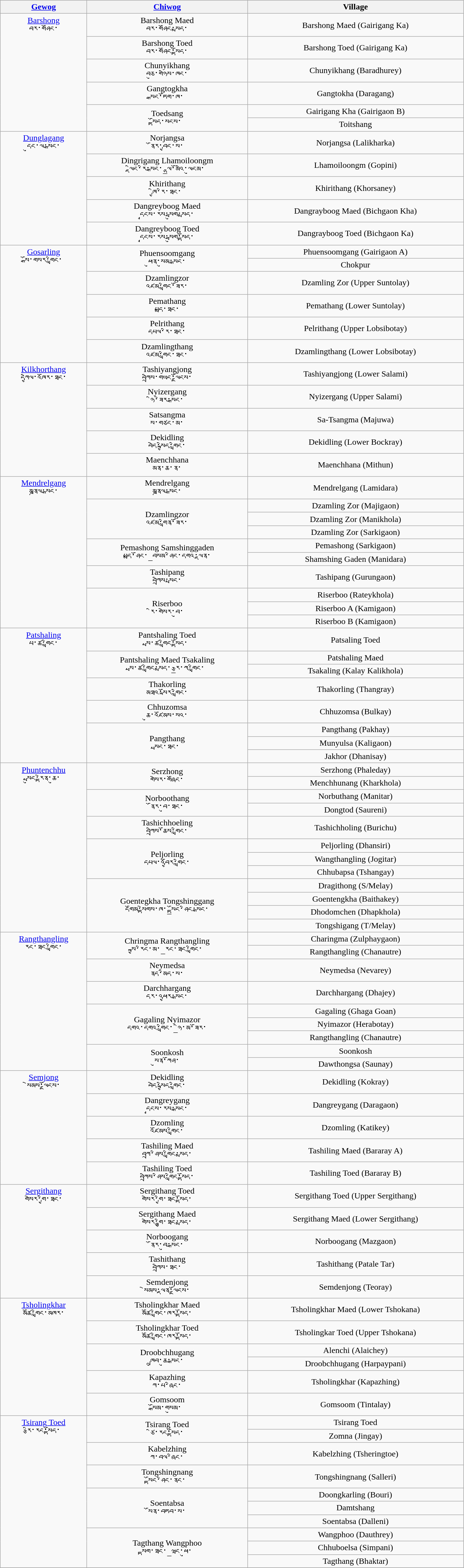<table class="wikitable" style="width:70%; text-align:center" align="center">
<tr>
<th><a href='#'>Gewog</a></th>
<th><a href='#'>Chiwog</a></th>
<th>Village</th>
</tr>
<tr>
<td rowspan=6 valign="top"><a href='#'>Barshong</a><br>བར་གཤོང་</td>
<td>Barshong Maed<br>བར་གཤོང་སྨད་</td>
<td>Barshong Maed (Gairigang Ka)</td>
</tr>
<tr>
<td>Barshong Toed<br>བར་གཤོང་སྟོད་</td>
<td>Barshong Toed (Gairigang Ka)</td>
</tr>
<tr>
<td>Chunyikhang<br>བཅུ་གཉིས་ཁང་</td>
<td>Chunyikhang (Baradhurey)</td>
</tr>
<tr>
<td>Gangtogkha<br>སྒང་ཏོག་ཁ་</td>
<td>Gangtokha (Daragang)</td>
</tr>
<tr>
<td rowspan=2>Toedsang<br>སྟོད་སངས་</td>
<td>Gairigang Kha (Gairigaon B)</td>
</tr>
<tr>
<td>Toitshang</td>
</tr>
<tr>
<td rowspan=5 valign="top"><a href='#'>Dunglagang</a><br>དུང་ལ་སྒང་</td>
<td>Norjangsa<br>ནོར་བྱང་ས་</td>
<td>Norjangsa (Lalikharka)</td>
</tr>
<tr>
<td>Dingrigang Lhamoiloongm<br>ལྡིང་རི་སྒང་_ལྷ་མོའི་ལུངམ་</td>
<td>Lhamoiloongm (Gopini)</td>
</tr>
<tr>
<td>Khirithang<br>ཁྱི་རི་ཐང་</td>
<td>Khirithang (Khorsaney)</td>
</tr>
<tr>
<td>Dangreyboog Maed<br>དྭངས་རས་སྦུག་སྨད་</td>
<td>Dangrayboog Maed (Bichgaon Kha)</td>
</tr>
<tr>
<td>Dangreyboog Toed<br>དྭངས་རས་སྦུག་སྟོད་</td>
<td>Dangrayboog Toed (Bichgaon Ka)</td>
</tr>
<tr>
<td rowspan=6 valign="top"><a href='#'>Gosarling</a><br>སྒོ་གསར་གླིང་</td>
<td rowspan=2>Phuensoomgang<br>ཕུན་སུམ་སྒང་</td>
<td>Phuensoomgang (Gairigaon A)</td>
</tr>
<tr>
<td>Chokpur</td>
</tr>
<tr>
<td>Dzamlingzor<br>འཛམ་གླིང་ཟོར་</td>
<td>Dzamling Zor (Upper Suntolay)</td>
</tr>
<tr>
<td>Pemathang<br>པདྨ་ཐང་</td>
<td>Pemathang (Lower Suntolay)</td>
</tr>
<tr>
<td>Pelrithang<br>དཔལ་རི་ཐང་</td>
<td>Pelrithang (Upper Lobsibotay)</td>
</tr>
<tr>
<td>Dzamlingthang<br>འཛམ་གླིང་ཐང་</td>
<td>Dzamlingthang (Lower Lobsibotay)</td>
</tr>
<tr>
<td rowspan=5 valign="top"><a href='#'>Kilkhorthang</a><br>དཀྱིལ་འཁོར་ཐང་</td>
<td>Tashiyangjong<br>བཀྲིས་གཡང་ལྗོངས་</td>
<td>Tashiyangjong (Lower Salami)</td>
</tr>
<tr>
<td>Nyizergang<br>ཉི་ཟེར་སྒང་</td>
<td>Nyizergang (Upper Salami)</td>
</tr>
<tr>
<td>Satsangma<br>ས་གཙང་མ་</td>
<td>Sa-Tsangma (Majuwa)</td>
</tr>
<tr>
<td>Dekidling<br>བདེ་སྐྱིད་གླིང་</td>
<td>Dekidling (Lower Bockray)</td>
</tr>
<tr>
<td>Maenchhana<br>མན་ཆ་ན་</td>
<td>Maenchhana (Mithun)</td>
</tr>
<tr>
<td rowspan=10 valign="top"><a href='#'>Mendrelgang</a><br>མནྜལ་སྒང་</td>
<td>Mendrelgang<br>མནྜལ་སྒང་</td>
<td>Mendrelgang (Lamidara)</td>
</tr>
<tr>
<td rowspan=3>Dzamlingzor<br>འཛམ་གླིན་ཟོར་</td>
<td>Dzamling Zor (Majigaon)</td>
</tr>
<tr>
<td>Dzamling Zor (Manikhola)</td>
</tr>
<tr>
<td>Dzamling Zor (Sarkigaon)</td>
</tr>
<tr>
<td rowspan=2>Pemashong Samshinggaden<br>པདྨ་ཤོང་_བསམ་ཤིང་དགའ་ལྡན་</td>
<td>Pemashong (Sarkigaon)</td>
</tr>
<tr>
<td>Shamshing Gaden (Manidara)</td>
</tr>
<tr>
<td>Tashipang<br>བཀྲིས་སྤང་</td>
<td>Tashipang (Gurungaon)</td>
</tr>
<tr>
<td rowspan=3>Riserboo<br>རི་གསེར་བུ་</td>
<td>Riserboo (Rateykhola)</td>
</tr>
<tr>
<td>Riserboo A (Kamigaon)</td>
</tr>
<tr>
<td>Riserboo B (Kamigaon)</td>
</tr>
<tr>
<td rowspan=8 valign="top"><a href='#'>Patshaling</a><br>པ་ཚ་གླིང་</td>
<td>Pantshaling Toed<br>སྤ་ཚ་གླིང་སྟོད་</td>
<td>Patsaling Toed</td>
</tr>
<tr>
<td rowspan=2>Pantshaling Maed Tsakaling<br>སྤ་ཚ་གླིང་སྨད་_རྩ་ཀ་གླིང་</td>
<td>Patshaling Maed</td>
</tr>
<tr>
<td>Tsakaling (Kalay Kalikhola)</td>
</tr>
<tr>
<td>Thakorling<br>མཐའ་སྐོར་གླིང་</td>
<td>Thakorling (Thangray)</td>
</tr>
<tr>
<td>Chhuzomsa<br>ཆུ་འཛོམས་སའ་</td>
<td>Chhuzomsa (Bulkay)</td>
</tr>
<tr>
<td rowspan=3>Pangthang<br>སྤང་ཐང་</td>
<td>Pangthang (Pakhay)</td>
</tr>
<tr>
<td>Munyulsa (Kaligaon)</td>
</tr>
<tr>
<td>Jakhor (Dhanisay)</td>
</tr>
<tr>
<td rowspan=12 valign="top"><a href='#'>Phuntenchhu</a><br>སྤུང་རྟེན་ཆུ་</td>
<td rowspan=2>Serzhong<br>གསེར་གཞོང་</td>
<td>Serzhong (Phaleday)</td>
</tr>
<tr>
<td>Menchhunang (Kharkhola)</td>
</tr>
<tr>
<td rowspan=2>Norboothang<br>ནོར་བུ་ཐང་</td>
<td>Norbuthang (Manitar)</td>
</tr>
<tr>
<td>Dongtod (Saureni)</td>
</tr>
<tr>
<td>Tashichhoeling<br>བཀྲིས་ཆོས་གླིང་</td>
<td>Tashichholing (Burichu)</td>
</tr>
<tr>
<td rowspan=3>Peljorling<br>དཔལ་འབྱོར་གླིང་</td>
<td>Peljorling (Dhansiri)</td>
</tr>
<tr>
<td>Wangthangling (Jogitar)</td>
</tr>
<tr>
<td>Chhubapsa (Tshangay)</td>
</tr>
<tr>
<td rowspan=4>Goentegkha Tongshinggang<br>དགོམ་སྟེགས་ཁ་_སྟོང་ཤིང་སྒང་</td>
<td>Dragithong (S/Melay)</td>
</tr>
<tr>
<td>Goentengkha (Baithakey)</td>
</tr>
<tr>
<td>Dhodomchen (Dhapkhola)</td>
</tr>
<tr>
<td>Tongshigang (T/Melay)</td>
</tr>
<tr>
<td rowspan=9 valign="top"><a href='#'>Rangthangling</a><br>རང་ཐང་གླིང་</td>
<td rowspan=2>Chringma Rangthangling<br>སྐྱ་རིང་མ་_རང་ཐང་གླིང་</td>
<td>Charingma (Zulphaygaon)</td>
</tr>
<tr>
<td>Rangthangling (Chanautre)</td>
</tr>
<tr>
<td>Neymedsa<br>ནད་མེད་ས་</td>
<td>Neymedsa (Nevarey)</td>
</tr>
<tr>
<td>Darchhargang<br>དར་འཕྱར་སྒང་</td>
<td>Darchhargang (Dhajey)</td>
</tr>
<tr>
<td rowspan=3>Gagaling Nyimazor<br>དགའ་དགའ་གླིང་_ཉི་མ་ཟོར་</td>
<td>Gagaling (Ghaga Goan)</td>
</tr>
<tr>
<td>Nyimazor (Herabotay)</td>
</tr>
<tr>
<td>Rangthangling (Chanautre)</td>
</tr>
<tr>
<td rowspan=2>Soonkosh<br>སུན་ཀོཤ་</td>
<td>Soonkosh</td>
</tr>
<tr>
<td>Dawthongsa (Saunay)</td>
</tr>
<tr>
<td rowspan=5 valign="top"><a href='#'>Semjong</a><br>སེམས་ལྗོངས་</td>
<td>Dekidling<br>བདེ་སྐྱིད་གླིང་</td>
<td>Dekidling (Kokray)</td>
</tr>
<tr>
<td>Dangreygang<br>དྭངས་རས་སྒང་</td>
<td>Dangreygang (Daragaon)</td>
</tr>
<tr>
<td>Dzomling<br>འཛོམས་གླིང་</td>
<td>Dzomling (Katikey)</td>
</tr>
<tr>
<td>Tashiling Maed<br>བཀྲ་ཤིས་གླིང་སྨད་</td>
<td>Tashiling Maed (Bararay A)</td>
</tr>
<tr>
<td>Tashiling Toed<br>བཀྲིས་ཤིས་གླིང་སྟོད་</td>
<td>Tashiling Toed (Bararay B)</td>
</tr>
<tr>
<td rowspan=5 valign="top"><a href='#'>Sergithang</a><br>གསེར་གྱི་ཐང་</td>
<td>Sergithang Toed<br>གསེར་གྱི་ཐང་སྟོད་</td>
<td>Sergithang Toed (Upper Sergithang)</td>
</tr>
<tr>
<td>Sergithang Maed<br>གསེར་གྷྱི་ཐང་སྨད་</td>
<td>Sergithang Maed (Lower Sergithang)</td>
</tr>
<tr>
<td>Norboogang<br>ནོར་བུ་སྒང་</td>
<td>Norboogang (Mazgaon)</td>
</tr>
<tr>
<td>Tashithang<br>བཀྲིས་ཐང་</td>
<td>Tashithang (Patale Tar)</td>
</tr>
<tr>
<td>Semdenjong<br>སེམས་ལྡན་ལྗོངས་</td>
<td>Semdenjong (Teoray)</td>
</tr>
<tr>
<td rowspan=6 valign="top"><a href='#'>Tsholingkhar</a><br>མཚོ་གླིང་མཁར་</td>
<td>Tsholingkhar Maed<br>མཚོ་གླིང་ཁར་སྟོད་</td>
<td>Tsholingkhar Maed (Lower Tshokana)</td>
</tr>
<tr>
<td>Tsholingkhar Toed<br>མཚོ་གླིང་ཁར་སྟོད་</td>
<td>Tsholingkar Toed (Upper Tshokana)</td>
</tr>
<tr>
<td rowspan=2>Droobchhugang<br>ཁྲུབ་ཆུ་སྒང་</td>
<td>Alenchi (Alaichey)</td>
</tr>
<tr>
<td>Droobchhugang (Harpaypani)</td>
</tr>
<tr>
<td>Kapazhing<br>ཀ་པ་ཞིང་</td>
<td>Tsholingkhar (Kapazhing)</td>
</tr>
<tr>
<td>Gomsoom<br>སྒོམ་གསུམ་</td>
<td>Gomsoom (Tintalay)</td>
</tr>
<tr>
<td rowspan=10 valign="top"><a href='#'>Tsirang Toed</a><br>རྩི་རང་སྟོད་</td>
<td rowspan=2>Tsirang Toed<br>ཙི་རང་སྟོད་</td>
<td>Tsirang Toed</td>
</tr>
<tr>
<td>Zomna (Jingay)</td>
</tr>
<tr>
<td>Kabelzhing<br>ཀ་བལ་ཞིང་</td>
<td>Kabelzhing (Tsheringtoe)</td>
</tr>
<tr>
<td>Tongshingnang<br>སྟོང་ཤིང་ནང་</td>
<td>Tongshingnang (Salleri)</td>
</tr>
<tr>
<td rowspan=3>Soentabsa<br>སོན་བཏབ་ས་</td>
<td>Doongkarling (Bouri)</td>
</tr>
<tr>
<td>Damtshang</td>
</tr>
<tr>
<td>Soentabsa (Dalleni)</td>
</tr>
<tr>
<td rowspan=3>Tagthang Wangphoo<br>སྟག་ཐང་_ཝང་ཕུ་</td>
<td>Wangphoo (Dauthrey)</td>
</tr>
<tr>
<td>Chhuboelsa (Simpani)</td>
</tr>
<tr>
<td>Tagthang (Bhaktar)</td>
</tr>
<tr>
</tr>
</table>
